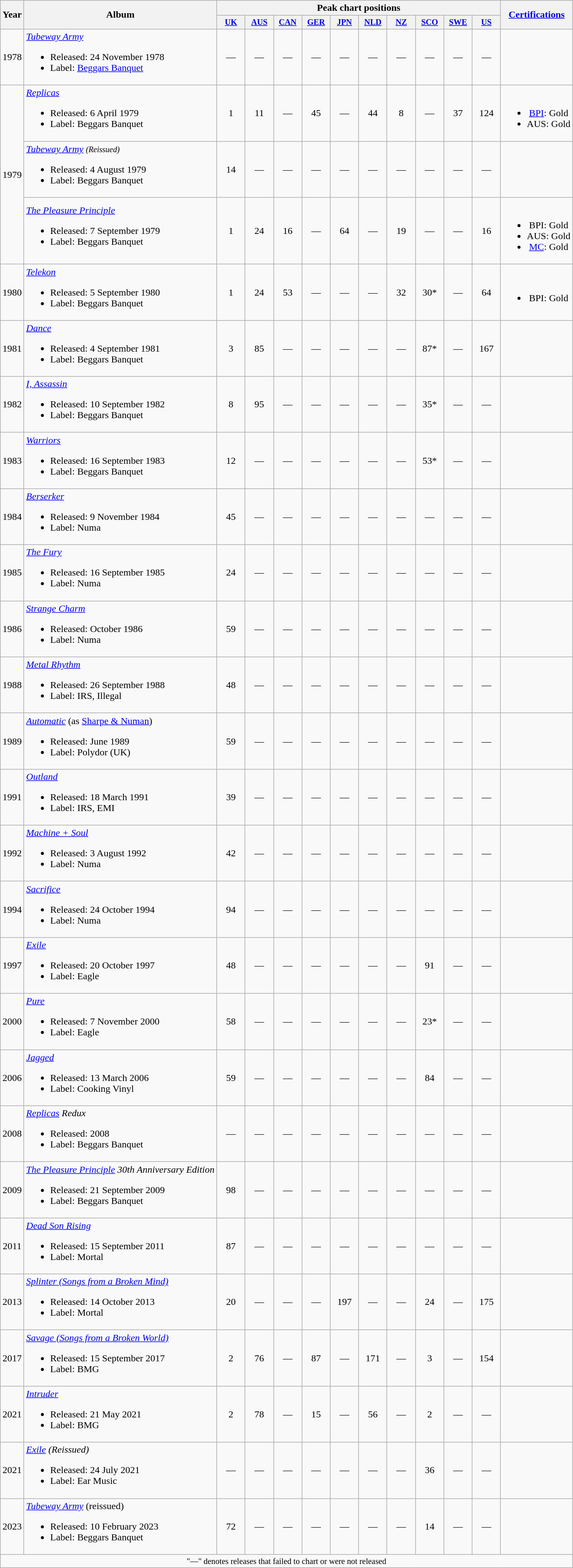<table class="wikitable" style="text-align:center;">
<tr>
<th rowspan="2">Year</th>
<th rowspan="2">Album</th>
<th colspan="10">Peak chart positions</th>
<th rowspan="2"><a href='#'>Certifications</a></th>
</tr>
<tr>
<th style="width:3em;font-size:85%;"><a href='#'>UK</a><br></th>
<th style="width:3em;font-size:85%;"><a href='#'>AUS</a><br></th>
<th style="width:3em;font-size:85%;"><a href='#'>CAN</a><br></th>
<th style="width:3em;font-size:85%;"><a href='#'>GER</a><br></th>
<th style="width:3em;font-size:85%;"><a href='#'>JPN</a><br></th>
<th style="width:3em;font-size:85%;"><a href='#'>NLD</a><br></th>
<th style="width:3em;font-size:85%;"><a href='#'>NZ</a><br></th>
<th style="width:3em;font-size:85%;"><a href='#'>SCO</a><br></th>
<th style="width:3em;font-size:85%;"><a href='#'>SWE</a><br></th>
<th style="width:3em;font-size:85%;"><a href='#'>US</a><br></th>
</tr>
<tr>
<td>1978</td>
<td align="left"><em><a href='#'>Tubeway Army</a></em><br><ul><li>Released: 24 November 1978</li><li>Label: <a href='#'>Beggars Banquet</a></li></ul></td>
<td>—</td>
<td>—</td>
<td>—</td>
<td>—</td>
<td>—</td>
<td>—</td>
<td>—</td>
<td>—</td>
<td>—</td>
<td>—</td>
<td></td>
</tr>
<tr>
<td rowspan="3">1979</td>
<td align="left"><em><a href='#'>Replicas</a></em><br><ul><li>Released: 6 April 1979</li><li>Label: Beggars Banquet</li></ul></td>
<td>1</td>
<td>11</td>
<td>—</td>
<td>45</td>
<td>—</td>
<td>44</td>
<td>8</td>
<td>—</td>
<td>37</td>
<td>124</td>
<td><br><ul><li><a href='#'>BPI</a>: Gold</li><li>AUS: Gold</li></ul></td>
</tr>
<tr>
<td align="left"><em><a href='#'>Tubeway Army</a> <small>(Reissued)</small></em><br><ul><li>Released: 4 August 1979</li><li>Label: Beggars Banquet</li></ul></td>
<td>14</td>
<td>—</td>
<td>—</td>
<td>—</td>
<td>—</td>
<td>—</td>
<td>—</td>
<td>—</td>
<td>—</td>
<td>—</td>
<td></td>
</tr>
<tr>
<td align="left"><em><a href='#'>The Pleasure Principle</a></em><br><ul><li>Released: 7 September 1979</li><li>Label: Beggars Banquet</li></ul></td>
<td>1</td>
<td>24</td>
<td>16</td>
<td>—</td>
<td>64</td>
<td>—</td>
<td>19</td>
<td>—</td>
<td>—</td>
<td>16</td>
<td><br><ul><li>BPI: Gold</li><li>AUS: Gold</li><li><a href='#'>MC</a>: Gold</li></ul></td>
</tr>
<tr>
<td>1980</td>
<td align="left"><em><a href='#'>Telekon</a></em><br><ul><li>Released: 5 September 1980</li><li>Label: Beggars Banquet</li></ul></td>
<td>1</td>
<td>24</td>
<td>53</td>
<td>—</td>
<td>—</td>
<td>—</td>
<td>32</td>
<td>30*</td>
<td>—</td>
<td>64</td>
<td><br><ul><li>BPI: Gold</li></ul></td>
</tr>
<tr>
<td>1981</td>
<td align="left"><em><a href='#'>Dance</a></em><br><ul><li>Released: 4 September 1981</li><li>Label: Beggars Banquet</li></ul></td>
<td>3</td>
<td>85</td>
<td>—</td>
<td>—</td>
<td>—</td>
<td>—</td>
<td>—</td>
<td>87*</td>
<td>—</td>
<td>167</td>
<td></td>
</tr>
<tr>
<td>1982</td>
<td align="left"><em><a href='#'>I, Assassin</a></em><br><ul><li>Released: 10 September 1982</li><li>Label: Beggars Banquet</li></ul></td>
<td>8</td>
<td>95</td>
<td>—</td>
<td>—</td>
<td>—</td>
<td>—</td>
<td>—</td>
<td>35*</td>
<td>—</td>
<td>—</td>
<td></td>
</tr>
<tr>
<td>1983</td>
<td align="left"><em><a href='#'>Warriors</a></em><br><ul><li>Released: 16 September 1983</li><li>Label: Beggars Banquet</li></ul></td>
<td>12</td>
<td>—</td>
<td>—</td>
<td>—</td>
<td>—</td>
<td>—</td>
<td>—</td>
<td>53*</td>
<td>—</td>
<td>—</td>
<td></td>
</tr>
<tr>
<td>1984</td>
<td align="left"><em><a href='#'>Berserker</a></em><br><ul><li>Released: 9 November 1984</li><li>Label: Numa</li></ul></td>
<td>45</td>
<td>—</td>
<td>—</td>
<td>—</td>
<td>—</td>
<td>—</td>
<td>—</td>
<td>—</td>
<td>—</td>
<td>—</td>
<td></td>
</tr>
<tr>
<td>1985</td>
<td align="left"><em><a href='#'>The Fury</a></em><br><ul><li>Released: 16 September 1985</li><li>Label: Numa</li></ul></td>
<td>24</td>
<td>—</td>
<td>—</td>
<td>—</td>
<td>—</td>
<td>—</td>
<td>—</td>
<td>—</td>
<td>—</td>
<td>—</td>
<td></td>
</tr>
<tr>
<td>1986</td>
<td align="left"><em><a href='#'>Strange Charm</a></em><br><ul><li>Released: October 1986</li><li>Label: Numa</li></ul></td>
<td>59</td>
<td>—</td>
<td>—</td>
<td>—</td>
<td>—</td>
<td>—</td>
<td>—</td>
<td>—</td>
<td>—</td>
<td>—</td>
<td></td>
</tr>
<tr>
<td>1988</td>
<td align="left"><em><a href='#'>Metal Rhythm</a></em><br><ul><li>Released: 26 September 1988</li><li>Label: IRS, Illegal</li></ul></td>
<td>48</td>
<td>—</td>
<td>—</td>
<td>—</td>
<td>—</td>
<td>—</td>
<td>—</td>
<td>—</td>
<td>—</td>
<td>—</td>
<td></td>
</tr>
<tr>
<td>1989</td>
<td align="left"><em><a href='#'>Automatic</a></em> (as <a href='#'>Sharpe & Numan</a>)<br><ul><li>Released: June 1989</li><li>Label: Polydor (UK)</li></ul></td>
<td>59</td>
<td>—</td>
<td>—</td>
<td>—</td>
<td>—</td>
<td>—</td>
<td>—</td>
<td>—</td>
<td>—</td>
<td>—</td>
<td></td>
</tr>
<tr>
<td>1991</td>
<td align="left"><em><a href='#'>Outland</a></em><br><ul><li>Released: 18 March 1991</li><li>Label: IRS, EMI</li></ul></td>
<td>39</td>
<td>—</td>
<td>—</td>
<td>—</td>
<td>—</td>
<td>—</td>
<td>—</td>
<td>—</td>
<td>—</td>
<td>—</td>
<td></td>
</tr>
<tr>
<td>1992</td>
<td align="left"><em><a href='#'>Machine + Soul</a></em><br><ul><li>Released: 3 August 1992</li><li>Label: Numa</li></ul></td>
<td>42</td>
<td>—</td>
<td>—</td>
<td>—</td>
<td>—</td>
<td>—</td>
<td>—</td>
<td>—</td>
<td>—</td>
<td>—</td>
<td></td>
</tr>
<tr>
<td>1994</td>
<td align="left"><em><a href='#'>Sacrifice</a></em><br><ul><li>Released: 24 October 1994</li><li>Label: Numa</li></ul></td>
<td>94</td>
<td>—</td>
<td>—</td>
<td>—</td>
<td>—</td>
<td>—</td>
<td>—</td>
<td>—</td>
<td>—</td>
<td>—</td>
<td></td>
</tr>
<tr>
<td>1997</td>
<td align="left"><em><a href='#'>Exile</a></em><br><ul><li>Released: 20 October 1997</li><li>Label: Eagle</li></ul></td>
<td>48</td>
<td>—</td>
<td>—</td>
<td>—</td>
<td>—</td>
<td>—</td>
<td>—</td>
<td>91</td>
<td>—</td>
<td>—</td>
<td></td>
</tr>
<tr>
<td>2000</td>
<td align="left"><em><a href='#'>Pure</a></em><br><ul><li>Released: 7 November 2000</li><li>Label: Eagle</li></ul></td>
<td>58</td>
<td>—</td>
<td>—</td>
<td>—</td>
<td>—</td>
<td>—</td>
<td>—</td>
<td>23*</td>
<td>—</td>
<td>—</td>
<td></td>
</tr>
<tr>
<td>2006</td>
<td align="left"><em><a href='#'>Jagged</a></em><br><ul><li>Released: 13 March 2006</li><li>Label: Cooking Vinyl</li></ul></td>
<td>59</td>
<td>—</td>
<td>—</td>
<td>—</td>
<td>—</td>
<td>—</td>
<td>—</td>
<td>84</td>
<td>—</td>
<td>—</td>
<td></td>
</tr>
<tr>
<td>2008</td>
<td align="left"><em><a href='#'>Replicas</a> Redux</em><br><ul><li>Released: 2008</li><li>Label: Beggars Banquet</li></ul></td>
<td>—</td>
<td>—</td>
<td>—</td>
<td>—</td>
<td>—</td>
<td>—</td>
<td>—</td>
<td>—</td>
<td>—</td>
<td>—</td>
<td></td>
</tr>
<tr>
<td>2009</td>
<td align="left"><em><a href='#'>The Pleasure Principle</a> 30th Anniversary Edition</em><br><ul><li>Released: 21 September 2009</li><li>Label: Beggars Banquet</li></ul></td>
<td>98</td>
<td>—</td>
<td>—</td>
<td>—</td>
<td>—</td>
<td>—</td>
<td>—</td>
<td>—</td>
<td>—</td>
<td>—</td>
<td></td>
</tr>
<tr>
<td>2011</td>
<td align="left"><em><a href='#'>Dead Son Rising</a></em><br><ul><li>Released: 15 September 2011</li><li>Label: Mortal</li></ul></td>
<td>87</td>
<td>—</td>
<td>—</td>
<td>—</td>
<td>—</td>
<td>—</td>
<td>—</td>
<td>—</td>
<td>—</td>
<td>—</td>
<td></td>
</tr>
<tr>
<td>2013</td>
<td align="left"><em><a href='#'>Splinter (Songs from a Broken Mind)</a></em><br><ul><li>Released: 14 October 2013</li><li>Label: Mortal</li></ul></td>
<td>20</td>
<td>—</td>
<td>—</td>
<td>—</td>
<td>197</td>
<td>—</td>
<td>—</td>
<td>24</td>
<td>—</td>
<td>175</td>
<td></td>
</tr>
<tr>
<td>2017</td>
<td align="left"><em><a href='#'>Savage (Songs from a Broken World)</a></em><br><ul><li>Released: 15 September 2017</li><li>Label: BMG</li></ul></td>
<td>2</td>
<td>76</td>
<td>—</td>
<td>87</td>
<td>—</td>
<td>171</td>
<td>—</td>
<td>3</td>
<td>—</td>
<td>154</td>
<td></td>
</tr>
<tr>
<td>2021</td>
<td align="left"><em><a href='#'>Intruder</a></em><br><ul><li>Released: 21 May 2021</li><li>Label: BMG</li></ul></td>
<td>2</td>
<td>78</td>
<td>—</td>
<td>15</td>
<td>—</td>
<td>56</td>
<td>—</td>
<td>2</td>
<td>—</td>
<td>—</td>
<td></td>
</tr>
<tr>
<td>2021</td>
<td align="left"><em><a href='#'>Exile</a> (Reissued)</em><br><ul><li>Released: 24 July 2021</li><li>Label: Ear Music</li></ul></td>
<td>—</td>
<td>—</td>
<td>—</td>
<td>—</td>
<td>—</td>
<td>—</td>
<td>—</td>
<td>36</td>
<td>—</td>
<td>—</td>
<td></td>
</tr>
<tr>
<td>2023</td>
<td align="left"><em><a href='#'>Tubeway Army</a></em> (reissued)<br><ul><li>Released: 10 February 2023</li><li>Label: Beggars Banquet</li></ul></td>
<td>72</td>
<td>—</td>
<td>—</td>
<td>—</td>
<td>—</td>
<td>—</td>
<td>—</td>
<td>14</td>
<td>—</td>
<td>—</td>
<td></td>
</tr>
<tr>
<td colspan="20" style="font-size:85%">"—" denotes releases that failed to chart or were not released</td>
</tr>
</table>
